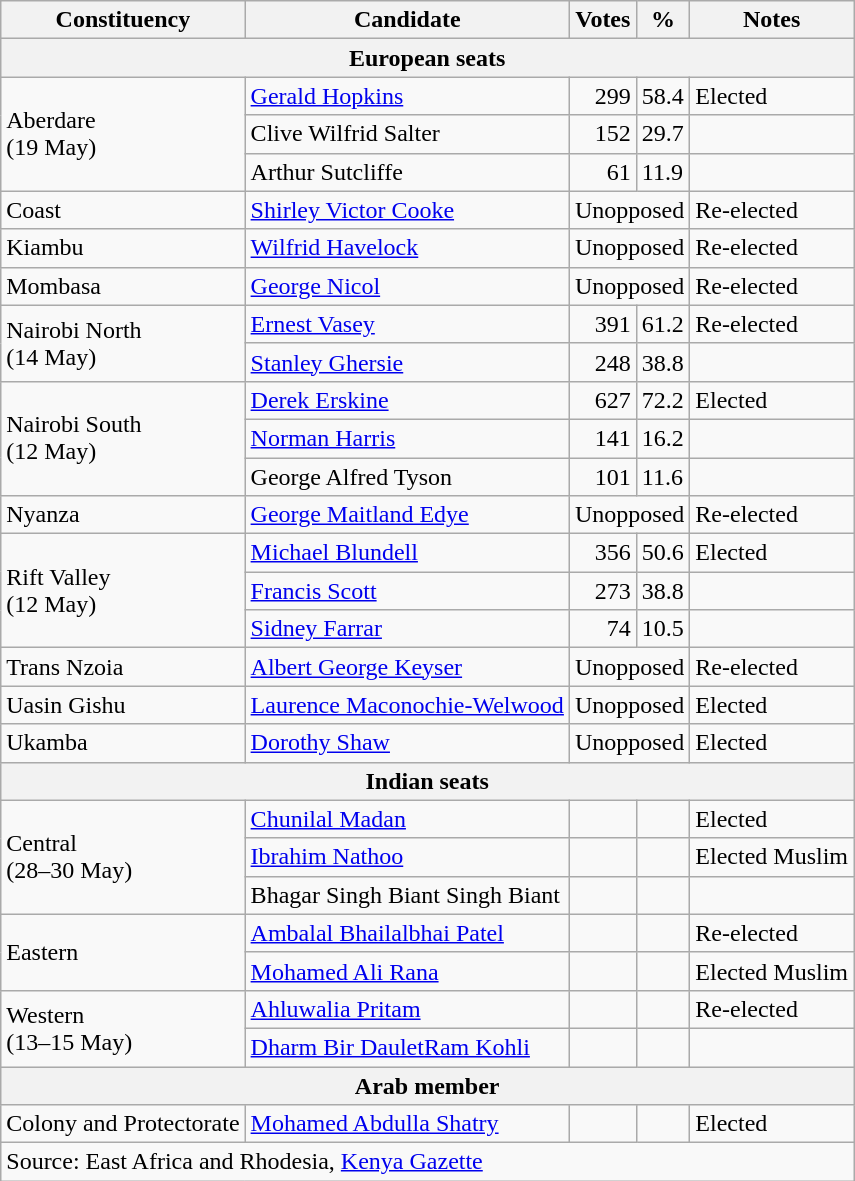<table class=wikitable>
<tr>
<th>Constituency</th>
<th>Candidate</th>
<th>Votes</th>
<th>%</th>
<th>Notes</th>
</tr>
<tr>
<th colspan=5>European seats</th>
</tr>
<tr>
<td rowspan=3>Aberdare<br>(19 May)</td>
<td><a href='#'>Gerald Hopkins</a></td>
<td align=right>299</td>
<td>58.4</td>
<td>Elected</td>
</tr>
<tr>
<td>Clive Wilfrid Salter</td>
<td align=right>152</td>
<td>29.7</td>
<td></td>
</tr>
<tr>
<td>Arthur Sutcliffe</td>
<td align=right>61</td>
<td>11.9</td>
<td></td>
</tr>
<tr>
<td>Coast</td>
<td><a href='#'>Shirley Victor Cooke</a></td>
<td colspan=2 align=center>Unopposed</td>
<td>Re-elected</td>
</tr>
<tr>
<td>Kiambu</td>
<td><a href='#'>Wilfrid Havelock</a></td>
<td colspan=2 align=center>Unopposed</td>
<td>Re-elected</td>
</tr>
<tr>
<td>Mombasa</td>
<td><a href='#'>George Nicol</a></td>
<td colspan=2 align=center>Unopposed</td>
<td>Re-elected</td>
</tr>
<tr>
<td rowspan=2>Nairobi North<br>(14 May)</td>
<td><a href='#'>Ernest Vasey</a></td>
<td align=right>391</td>
<td>61.2</td>
<td>Re-elected</td>
</tr>
<tr>
<td><a href='#'>Stanley Ghersie</a></td>
<td align=right>248</td>
<td>38.8</td>
<td></td>
</tr>
<tr>
<td rowspan=3>Nairobi South<br>(12 May)</td>
<td><a href='#'>Derek Erskine</a></td>
<td align=right>627</td>
<td>72.2</td>
<td>Elected</td>
</tr>
<tr>
<td><a href='#'>Norman Harris</a></td>
<td align=right>141</td>
<td>16.2</td>
<td></td>
</tr>
<tr>
<td>George Alfred Tyson</td>
<td align=right>101</td>
<td>11.6</td>
<td></td>
</tr>
<tr>
<td>Nyanza</td>
<td><a href='#'>George Maitland Edye</a></td>
<td colspan=2 align=center>Unopposed</td>
<td>Re-elected</td>
</tr>
<tr>
<td rowspan=3>Rift Valley<br>(12 May)</td>
<td><a href='#'>Michael Blundell</a></td>
<td align=right>356</td>
<td>50.6</td>
<td>Elected</td>
</tr>
<tr>
<td><a href='#'>Francis Scott</a></td>
<td align=right>273</td>
<td>38.8</td>
<td></td>
</tr>
<tr>
<td><a href='#'>Sidney Farrar</a></td>
<td align=right>74</td>
<td>10.5</td>
<td></td>
</tr>
<tr>
<td>Trans Nzoia</td>
<td><a href='#'>Albert George Keyser</a></td>
<td colspan=2 align=center>Unopposed</td>
<td>Re-elected</td>
</tr>
<tr>
<td>Uasin Gishu</td>
<td><a href='#'>Laurence Maconochie-Welwood</a></td>
<td colspan=2 align=center>Unopposed</td>
<td>Elected</td>
</tr>
<tr>
<td>Ukamba</td>
<td><a href='#'>Dorothy Shaw</a></td>
<td colspan=2 align=center>Unopposed</td>
<td>Elected</td>
</tr>
<tr>
<th colspan=5>Indian seats</th>
</tr>
<tr>
<td rowspan=3>Central<br>(28–30 May)</td>
<td><a href='#'>Chunilal Madan</a></td>
<td></td>
<td></td>
<td>Elected</td>
</tr>
<tr>
<td><a href='#'>Ibrahim Nathoo</a></td>
<td></td>
<td></td>
<td>Elected Muslim</td>
</tr>
<tr>
<td>Bhagar Singh Biant Singh Biant</td>
<td></td>
<td></td>
<td></td>
</tr>
<tr>
<td rowspan=2>Eastern</td>
<td><a href='#'>Ambalal Bhailalbhai Patel</a></td>
<td></td>
<td></td>
<td>Re-elected</td>
</tr>
<tr>
<td><a href='#'>Mohamed Ali Rana</a></td>
<td></td>
<td></td>
<td>Elected Muslim</td>
</tr>
<tr>
<td rowspan=2>Western<br>(13–15 May)</td>
<td><a href='#'>Ahluwalia Pritam</a></td>
<td></td>
<td></td>
<td>Re-elected</td>
</tr>
<tr>
<td><a href='#'>Dharm Bir DauletRam Kohli</a></td>
<td></td>
<td></td>
<td></td>
</tr>
<tr>
<th colspan=5>Arab member</th>
</tr>
<tr>
<td>Colony and Protectorate</td>
<td><a href='#'>Mohamed Abdulla Shatry</a></td>
<td></td>
<td></td>
<td>Elected</td>
</tr>
<tr>
<td align=left colspan=5>Source: East Africa and Rhodesia, <a href='#'>Kenya Gazette</a></td>
</tr>
</table>
